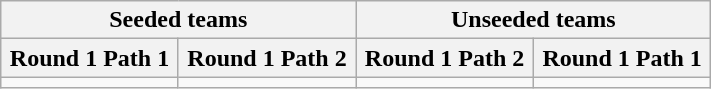<table class="wikitable">
<tr>
<th colspan=2>Seeded teams</th>
<th colspan=2>Unseeded teams</th>
</tr>
<tr>
<th style="width:24%">Round 1 Path 1</th>
<th style="width:24%">Round 1 Path 2</th>
<th style="width:24%">Round 1 Path 2</th>
<th style="width:24%">Round 1 Path 1</th>
</tr>
<tr>
<td></td>
<td></td>
<td></td>
<td></td>
</tr>
</table>
